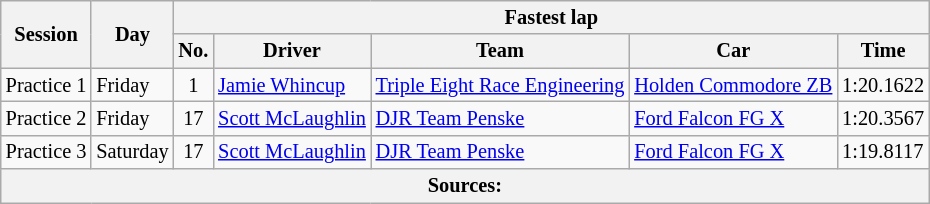<table class="wikitable" style="font-size: 85%">
<tr>
<th rowspan="2">Session</th>
<th rowspan="2">Day</th>
<th colspan="5">Fastest lap</th>
</tr>
<tr>
<th>No.</th>
<th>Driver</th>
<th>Team</th>
<th>Car</th>
<th>Time</th>
</tr>
<tr>
<td>Practice 1</td>
<td>Friday</td>
<td align="center">1</td>
<td> <a href='#'>Jamie Whincup</a></td>
<td><a href='#'>Triple Eight Race Engineering</a></td>
<td><a href='#'>Holden Commodore ZB</a></td>
<td>1:20.1622</td>
</tr>
<tr>
<td>Practice 2</td>
<td>Friday</td>
<td align="center">17</td>
<td> <a href='#'>Scott McLaughlin</a></td>
<td><a href='#'>DJR Team Penske</a></td>
<td><a href='#'>Ford Falcon FG X</a></td>
<td>1:20.3567</td>
</tr>
<tr>
<td>Practice 3</td>
<td>Saturday</td>
<td align="center">17</td>
<td> <a href='#'>Scott McLaughlin</a></td>
<td><a href='#'>DJR Team Penske</a></td>
<td><a href='#'>Ford Falcon FG X</a></td>
<td>1:19.8117</td>
</tr>
<tr>
<th colspan="7">Sources:</th>
</tr>
</table>
